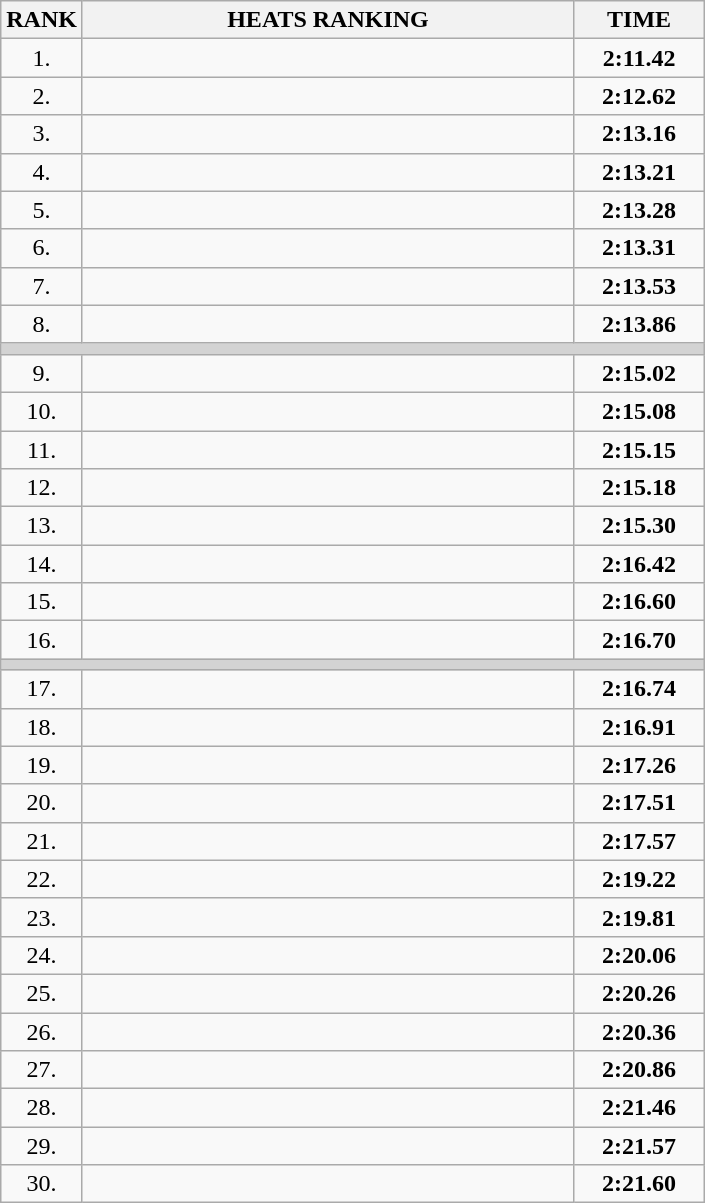<table class="wikitable">
<tr>
<th>RANK</th>
<th style="width: 20em">HEATS RANKING</th>
<th style="width: 5em">TIME</th>
</tr>
<tr>
<td align="center">1.</td>
<td></td>
<td align="center"><strong>2:11.42</strong></td>
</tr>
<tr>
<td align="center">2.</td>
<td></td>
<td align="center"><strong>2:12.62</strong></td>
</tr>
<tr>
<td align="center">3.</td>
<td></td>
<td align="center"><strong>2:13.16</strong></td>
</tr>
<tr>
<td align="center">4.</td>
<td></td>
<td align="center"><strong>2:13.21</strong></td>
</tr>
<tr>
<td align="center">5.</td>
<td></td>
<td align="center"><strong>2:13.28</strong></td>
</tr>
<tr>
<td align="center">6.</td>
<td></td>
<td align="center"><strong>2:13.31</strong></td>
</tr>
<tr>
<td align="center">7.</td>
<td></td>
<td align="center"><strong>2:13.53</strong></td>
</tr>
<tr>
<td align="center">8.</td>
<td></td>
<td align="center"><strong>2:13.86</strong></td>
</tr>
<tr>
<td colspan=3 bgcolor=lightgray></td>
</tr>
<tr>
<td align="center">9.</td>
<td></td>
<td align="center"><strong>2:15.02</strong></td>
</tr>
<tr>
<td align="center">10.</td>
<td></td>
<td align="center"><strong>2:15.08</strong></td>
</tr>
<tr>
<td align="center">11.</td>
<td></td>
<td align="center"><strong>2:15.15</strong></td>
</tr>
<tr>
<td align="center">12.</td>
<td></td>
<td align="center"><strong>2:15.18</strong></td>
</tr>
<tr>
<td align="center">13.</td>
<td></td>
<td align="center"><strong>2:15.30</strong></td>
</tr>
<tr>
<td align="center">14.</td>
<td></td>
<td align="center"><strong>2:16.42</strong></td>
</tr>
<tr>
<td align="center">15.</td>
<td></td>
<td align="center"><strong>2:16.60</strong></td>
</tr>
<tr>
<td align="center">16.</td>
<td></td>
<td align="center"><strong>2:16.70</strong></td>
</tr>
<tr>
<td colspan=3 bgcolor=lightgray></td>
</tr>
<tr>
<td align="center">17.</td>
<td></td>
<td align="center"><strong>2:16.74 </strong></td>
</tr>
<tr>
<td align="center">18.</td>
<td></td>
<td align="center"><strong>2:16.91 </strong></td>
</tr>
<tr>
<td align="center">19.</td>
<td></td>
<td align="center"><strong>2:17.26 </strong></td>
</tr>
<tr>
<td align="center">20.</td>
<td></td>
<td align="center"><strong>2:17.51 </strong></td>
</tr>
<tr>
<td align="center">21.</td>
<td></td>
<td align="center"><strong>2:17.57 </strong></td>
</tr>
<tr>
<td align="center">22.</td>
<td></td>
<td align="center"><strong>2:19.22 </strong></td>
</tr>
<tr>
<td align="center">23.</td>
<td></td>
<td align="center"><strong>2:19.81 </strong></td>
</tr>
<tr>
<td align="center">24.</td>
<td></td>
<td align="center"><strong>2:20.06 </strong></td>
</tr>
<tr>
<td align="center">25.</td>
<td></td>
<td align="center"><strong>2:20.26 </strong></td>
</tr>
<tr>
<td align="center">26.</td>
<td></td>
<td align="center"><strong>2:20.36 </strong></td>
</tr>
<tr>
<td align="center">27.</td>
<td></td>
<td align="center"><strong>2:20.86 </strong></td>
</tr>
<tr>
<td align="center">28.</td>
<td></td>
<td align="center"><strong>2:21.46 </strong></td>
</tr>
<tr>
<td align="center">29.</td>
<td></td>
<td align="center"><strong>2:21.57 </strong></td>
</tr>
<tr>
<td align="center">30.</td>
<td></td>
<td align="center"><strong>2:21.60 </strong></td>
</tr>
</table>
